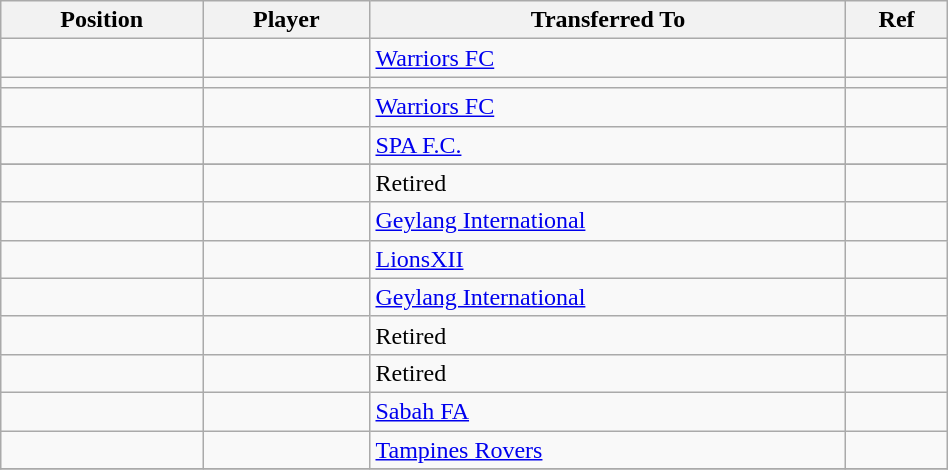<table class="wikitable sortable" style="width:50%; text-align:center; font-size:100%; text-align:left;">
<tr>
<th>Position</th>
<th>Player</th>
<th>Transferred To</th>
<th>Ref</th>
</tr>
<tr>
<td></td>
<td></td>
<td> <a href='#'>Warriors FC</a></td>
<td></td>
</tr>
<tr>
<td></td>
<td></td>
<td></td>
<td></td>
</tr>
<tr>
<td></td>
<td></td>
<td> <a href='#'>Warriors FC</a></td>
<td></td>
</tr>
<tr>
<td></td>
<td></td>
<td> <a href='#'>SPA F.C.</a></td>
<td></td>
</tr>
<tr>
</tr>
<tr>
<td></td>
<td></td>
<td>Retired</td>
<td></td>
</tr>
<tr>
<td></td>
<td></td>
<td> <a href='#'>Geylang International</a></td>
<td></td>
</tr>
<tr>
<td></td>
<td></td>
<td> <a href='#'>LionsXII</a></td>
<td></td>
</tr>
<tr>
<td></td>
<td></td>
<td> <a href='#'>Geylang International</a></td>
<td></td>
</tr>
<tr>
<td></td>
<td></td>
<td>Retired</td>
<td></td>
</tr>
<tr>
<td></td>
<td></td>
<td>Retired</td>
<td></td>
</tr>
<tr>
<td></td>
<td></td>
<td> <a href='#'>Sabah FA</a></td>
<td></td>
</tr>
<tr>
<td></td>
<td></td>
<td> <a href='#'>Tampines Rovers</a></td>
<td></td>
</tr>
<tr>
</tr>
</table>
